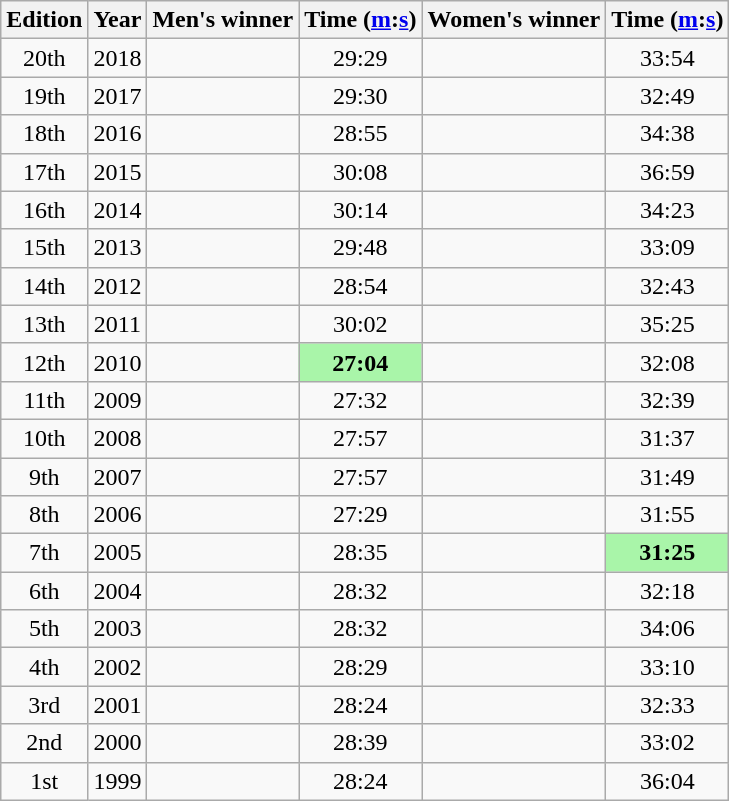<table class="wikitable sortable" style="text-align:center">
<tr>
<th class=unsortable>Edition</th>
<th>Year</th>
<th class=unsortable>Men's winner</th>
<th>Time (<a href='#'>m</a>:<a href='#'>s</a>)</th>
<th class=unsortable>Women's winner</th>
<th>Time (<a href='#'>m</a>:<a href='#'>s</a>)</th>
</tr>
<tr>
<td>20th</td>
<td>2018</td>
<td align=left></td>
<td>29:29</td>
<td align=left></td>
<td>33:54</td>
</tr>
<tr>
<td>19th</td>
<td>2017</td>
<td align=left></td>
<td>29:30</td>
<td align=left></td>
<td>32:49</td>
</tr>
<tr>
<td>18th</td>
<td>2016</td>
<td align=left></td>
<td>28:55</td>
<td align=left></td>
<td>34:38</td>
</tr>
<tr>
<td>17th</td>
<td>2015</td>
<td align=left></td>
<td>30:08</td>
<td align=left></td>
<td>36:59</td>
</tr>
<tr>
<td>16th</td>
<td>2014</td>
<td align=left></td>
<td>30:14</td>
<td align=left></td>
<td>34:23</td>
</tr>
<tr>
<td>15th</td>
<td>2013</td>
<td align=left></td>
<td>29:48</td>
<td align=left></td>
<td>33:09</td>
</tr>
<tr>
<td>14th</td>
<td>2012</td>
<td align=left></td>
<td>28:54</td>
<td align=left></td>
<td>32:43</td>
</tr>
<tr>
<td>13th</td>
<td>2011</td>
<td align=left></td>
<td>30:02</td>
<td align=left></td>
<td>35:25</td>
</tr>
<tr>
<td>12th</td>
<td>2010</td>
<td align=left></td>
<td bgcolor=#A9F5A9><strong>27:04 </strong></td>
<td align=left></td>
<td>32:08</td>
</tr>
<tr>
<td>11th</td>
<td>2009</td>
<td align=left></td>
<td>27:32</td>
<td align=left></td>
<td>32:39</td>
</tr>
<tr>
<td>10th</td>
<td>2008</td>
<td align=left></td>
<td>27:57</td>
<td align=left></td>
<td>31:37</td>
</tr>
<tr>
<td>9th</td>
<td>2007</td>
<td align=left></td>
<td>27:57</td>
<td align=left></td>
<td>31:49</td>
</tr>
<tr>
<td>8th</td>
<td>2006</td>
<td align=left></td>
<td>27:29</td>
<td align=left></td>
<td>31:55</td>
</tr>
<tr>
<td>7th</td>
<td>2005</td>
<td align=left></td>
<td>28:35</td>
<td align=left></td>
<td bgcolor=#A9F5A9><strong>31:25</strong></td>
</tr>
<tr>
<td>6th</td>
<td>2004</td>
<td align=left></td>
<td>28:32</td>
<td align=left></td>
<td>32:18</td>
</tr>
<tr>
<td>5th</td>
<td>2003</td>
<td align=left></td>
<td>28:32</td>
<td align=left></td>
<td>34:06</td>
</tr>
<tr>
<td>4th</td>
<td>2002</td>
<td align=left></td>
<td>28:29</td>
<td align=left></td>
<td>33:10</td>
</tr>
<tr>
<td>3rd</td>
<td>2001</td>
<td align=left></td>
<td>28:24</td>
<td align=left></td>
<td>32:33</td>
</tr>
<tr>
<td>2nd</td>
<td>2000</td>
<td align=left></td>
<td>28:39</td>
<td align=left></td>
<td>33:02</td>
</tr>
<tr>
<td>1st</td>
<td>1999</td>
<td align=left></td>
<td>28:24</td>
<td align=left></td>
<td>36:04</td>
</tr>
</table>
